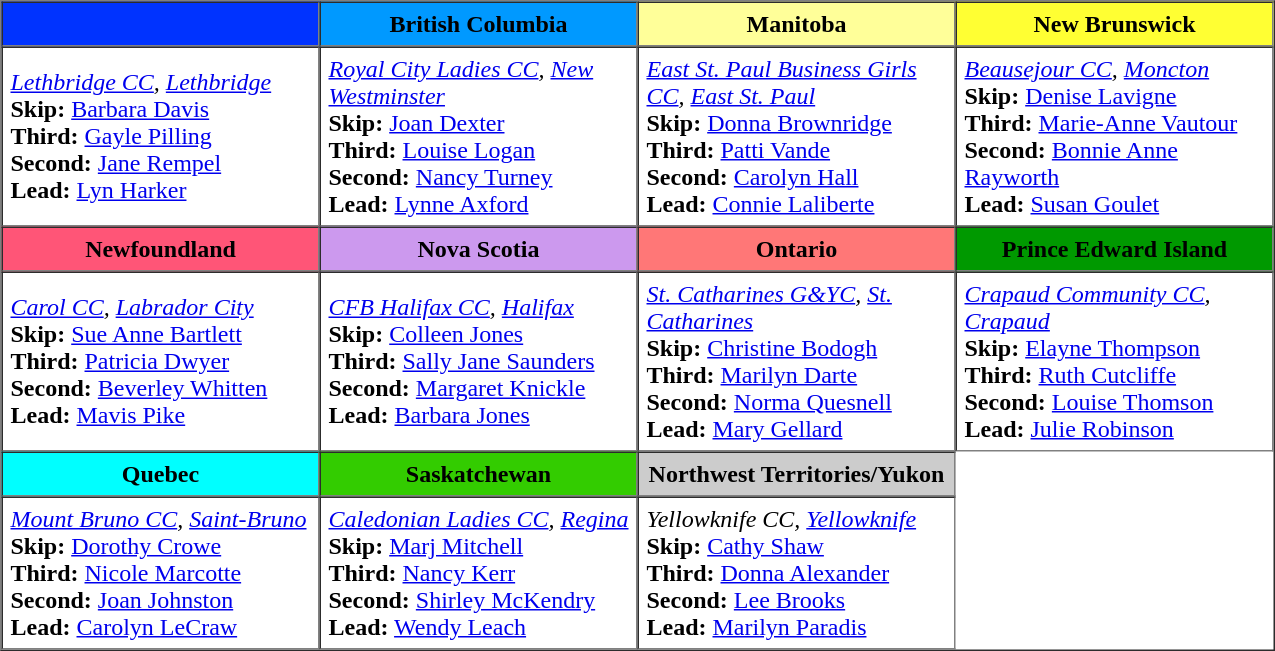<table border=1 cellpadding=5 cellspacing=0>
<tr>
<th bgcolor="#0033ff" width="200"></th>
<th bgcolor="#0099ff" width="200">British Columbia</th>
<th bgcolor="#ffff99" width="200">Manitoba</th>
<th bgcolor="#ffff33" width="200">New Brunswick</th>
</tr>
<tr align=center>
<td align=left><em><a href='#'>Lethbridge CC</a>, <a href='#'>Lethbridge</a></em><br><strong>Skip:</strong>  <a href='#'>Barbara Davis</a><br>
<strong>Third:</strong>  <a href='#'>Gayle Pilling</a><br>
<strong>Second:</strong>  <a href='#'>Jane Rempel</a><br>
<strong>Lead:</strong> <a href='#'>Lyn Harker</a><br></td>
<td align=left><em><a href='#'>Royal City Ladies CC</a>, <a href='#'>New Westminster</a></em><br><strong>Skip:</strong>  <a href='#'>Joan Dexter</a><br>
<strong>Third:</strong> <a href='#'>Louise Logan</a><br>
<strong>Second:</strong> <a href='#'>Nancy Turney</a><br>
<strong>Lead:</strong> <a href='#'>Lynne Axford</a><br></td>
<td align=left><em><a href='#'>East St. Paul Business Girls CC</a>, <a href='#'>East St. Paul</a></em><br><strong>Skip:</strong>  <a href='#'>Donna Brownridge</a><br>
<strong>Third:</strong> <a href='#'>Patti Vande</a><br>
<strong>Second:</strong> <a href='#'>Carolyn Hall</a><br>
<strong>Lead:</strong> <a href='#'>Connie Laliberte</a><br></td>
<td align=left><em><a href='#'>Beausejour CC</a>, <a href='#'>Moncton</a></em><br><strong>Skip:</strong>  <a href='#'>Denise Lavigne</a><br>
<strong>Third:</strong> <a href='#'>Marie-Anne Vautour</a><br>
<strong>Second:</strong> <a href='#'>Bonnie Anne Rayworth</a><br>
<strong>Lead:</strong> <a href='#'>Susan Goulet</a><br></td>
</tr>
<tr border=1 cellpadding=5 cellspacing=0>
<th bgcolor="#ff5577" width="200">Newfoundland</th>
<th bgcolor="#cc99ee" width="200">Nova Scotia</th>
<th bgcolor="#ff7777" width="200">Ontario</th>
<th bgcolor="#009900" width="200">Prince Edward Island</th>
</tr>
<tr align=center>
<td align=left><em><a href='#'>Carol CC</a>, <a href='#'>Labrador City</a></em><br><strong>Skip:</strong>  <a href='#'>Sue Anne Bartlett</a> <br>
<strong>Third:</strong> <a href='#'>Patricia Dwyer</a><br>
<strong>Second:</strong> <a href='#'>Beverley Whitten</a><br>
<strong>Lead:</strong> <a href='#'>Mavis Pike</a><br></td>
<td align=left><em><a href='#'>CFB Halifax CC</a>, <a href='#'>Halifax</a></em><br><strong>Skip:</strong>  <a href='#'>Colleen Jones</a><br>
<strong>Third:</strong> <a href='#'>Sally Jane Saunders</a><br>
<strong>Second:</strong> <a href='#'>Margaret Knickle</a><br>
<strong>Lead:</strong> <a href='#'>Barbara Jones</a><br></td>
<td align=left><em><a href='#'>St. Catharines G&YC</a>, <a href='#'>St. Catharines</a></em><br><strong>Skip:</strong>  <a href='#'>Christine Bodogh</a><br>
<strong>Third:</strong> <a href='#'>Marilyn Darte</a><br>
<strong>Second:</strong> <a href='#'>Norma Quesnell</a><br>
<strong>Lead:</strong> <a href='#'>Mary Gellard</a><br></td>
<td align=left><em><a href='#'>Crapaud Community CC</a>, <a href='#'>Crapaud</a></em><br><strong>Skip:</strong>  <a href='#'>Elayne Thompson</a><br>
<strong>Third:</strong> <a href='#'>Ruth Cutcliffe</a><br>
<strong>Second:</strong> <a href='#'>Louise Thomson</a><br>
<strong>Lead:</strong> <a href='#'>Julie Robinson</a><br></td>
</tr>
<tr border=1 cellpadding=5 cellspacing=0>
<th bgcolor="#00ffff" width="200">Quebec</th>
<th bgcolor="#33cc00" width="200">Saskatchewan</th>
<th bgcolor="#cccccc" width="200">Northwest Territories/Yukon</th>
</tr>
<tr align=center>
<td align=left><em><a href='#'>Mount Bruno CC</a>, <a href='#'>Saint-Bruno</a></em><br><strong>Skip:</strong>  <a href='#'>Dorothy Crowe</a><br>
<strong>Third:</strong> <a href='#'>Nicole Marcotte</a><br>
<strong>Second:</strong> <a href='#'>Joan Johnston</a><br>
<strong>Lead:</strong> <a href='#'>Carolyn LeCraw</a><br></td>
<td align=left><em><a href='#'>Caledonian Ladies CC</a>, <a href='#'>Regina</a></em><br><strong>Skip:</strong>  <a href='#'>Marj Mitchell</a><br>
<strong>Third:</strong> <a href='#'>Nancy Kerr</a><br>
<strong>Second:</strong> <a href='#'>Shirley McKendry</a><br>
<strong>Lead:</strong> <a href='#'>Wendy Leach</a><br></td>
<td align=left><em>Yellowknife CC, <a href='#'>Yellowknife</a></em><br><strong>Skip:</strong>  <a href='#'>Cathy Shaw</a><br>
<strong>Third:</strong> <a href='#'>Donna Alexander</a><br>
<strong>Second:</strong> <a href='#'>Lee Brooks</a><br>
<strong>Lead:</strong> <a href='#'>Marilyn Paradis</a><br></td>
</tr>
</table>
